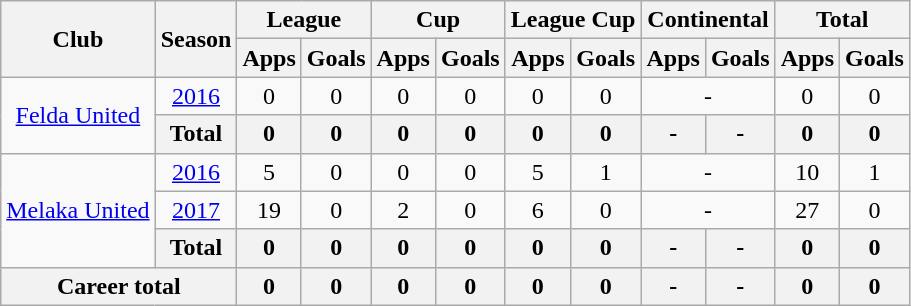<table class="wikitable" style="text-align: center;">
<tr>
<th rowspan="2">Club</th>
<th rowspan="2">Season</th>
<th colspan="2">League</th>
<th colspan="2">Cup</th>
<th colspan="2">League Cup</th>
<th colspan="2">Continental</th>
<th colspan="2">Total</th>
</tr>
<tr>
<th>Apps</th>
<th>Goals</th>
<th>Apps</th>
<th>Goals</th>
<th>Apps</th>
<th>Goals</th>
<th>Apps</th>
<th>Goals</th>
<th>Apps</th>
<th>Goals</th>
</tr>
<tr>
<td rowspan="2" valign="center"><a href='#'>Felda United</a></td>
<td><a href='#'>2016</a></td>
<td>0</td>
<td>0</td>
<td>0</td>
<td>0</td>
<td>0</td>
<td>0</td>
<td colspan="2">-</td>
<td>0</td>
<td>0</td>
</tr>
<tr>
<th>Total</th>
<th>0</th>
<th>0</th>
<th>0</th>
<th>0</th>
<th>0</th>
<th>0</th>
<th>-</th>
<th>-</th>
<th>0</th>
<th>0</th>
</tr>
<tr>
<td rowspan="3" valign="center"><a href='#'>Melaka United</a></td>
<td><a href='#'>2016</a></td>
<td>5</td>
<td>0</td>
<td>0</td>
<td>0</td>
<td>5</td>
<td>1</td>
<td colspan="2">-</td>
<td>10</td>
<td>1</td>
</tr>
<tr>
<td><a href='#'>2017</a></td>
<td>19</td>
<td>0</td>
<td>2</td>
<td>0</td>
<td>6</td>
<td>0</td>
<td colspan="2">-</td>
<td>27</td>
<td>0</td>
</tr>
<tr>
<th>Total</th>
<th>0</th>
<th>0</th>
<th>0</th>
<th>0</th>
<th>0</th>
<th>0</th>
<th>-</th>
<th>-</th>
<th>0</th>
<th>0</th>
</tr>
<tr>
<th colspan=2>Career total</th>
<th>0</th>
<th>0</th>
<th>0</th>
<th>0</th>
<th>0</th>
<th>0</th>
<th>-</th>
<th>-</th>
<th>0</th>
<th>0</th>
</tr>
</table>
